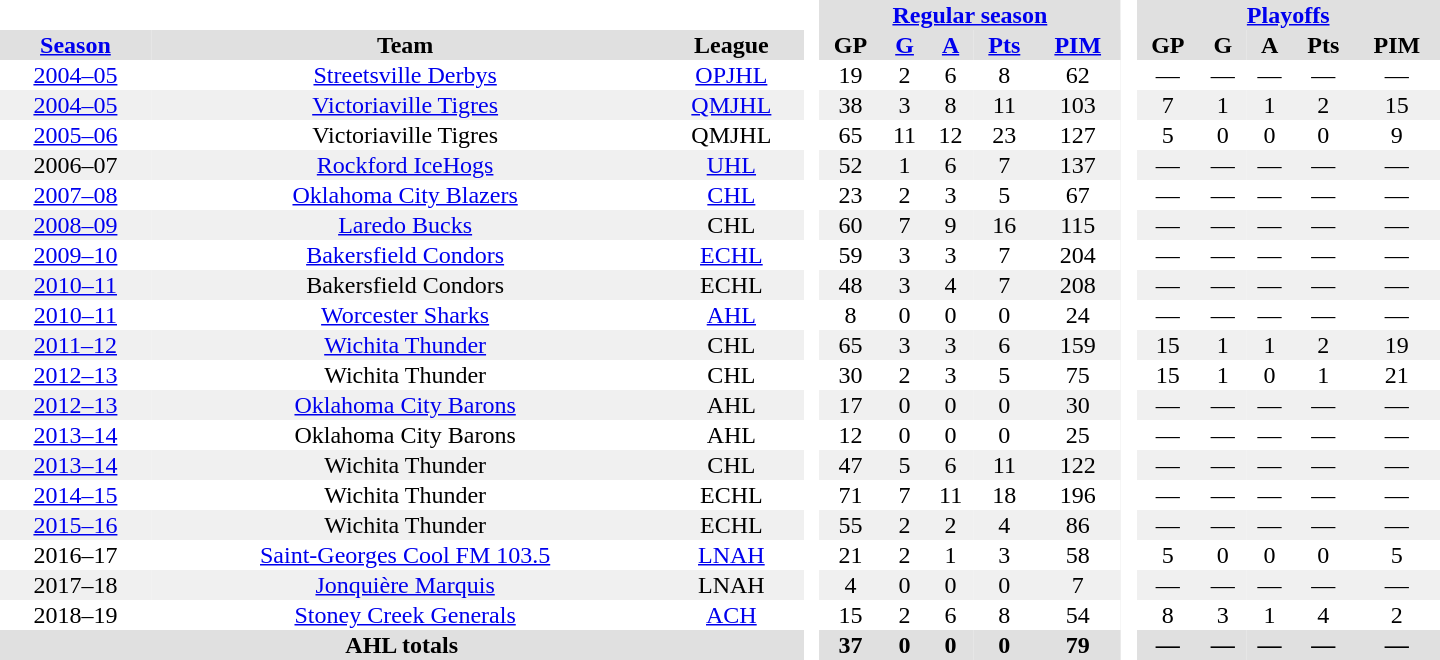<table border="0" cellpadding="1" cellspacing="0" style="text-align:center; width:60em;">
<tr style="background:#e0e0e0;">
<th colspan="3" bgcolor="#ffffff"> </th>
<th rowspan="99" bgcolor="#ffffff"> </th>
<th colspan="5"><a href='#'>Regular season</a></th>
<th rowspan="99" bgcolor="#ffffff"> </th>
<th colspan="5"><a href='#'>Playoffs</a></th>
</tr>
<tr style="background:#e0e0e0;">
<th><a href='#'>Season</a></th>
<th>Team</th>
<th>League</th>
<th>GP</th>
<th><a href='#'>G</a></th>
<th><a href='#'>A</a></th>
<th><a href='#'>Pts</a></th>
<th><a href='#'>PIM</a></th>
<th>GP</th>
<th>G</th>
<th>A</th>
<th>Pts</th>
<th>PIM</th>
</tr>
<tr>
<td><a href='#'>2004–05</a></td>
<td><a href='#'>Streetsville Derbys</a></td>
<td><a href='#'>OPJHL</a></td>
<td>19</td>
<td>2</td>
<td>6</td>
<td>8</td>
<td>62</td>
<td>—</td>
<td>—</td>
<td>—</td>
<td>—</td>
<td>—</td>
</tr>
<tr bgcolor="#f0f0f0">
<td><a href='#'>2004–05</a></td>
<td><a href='#'>Victoriaville Tigres</a></td>
<td><a href='#'>QMJHL</a></td>
<td>38</td>
<td>3</td>
<td>8</td>
<td>11</td>
<td>103</td>
<td>7</td>
<td>1</td>
<td>1</td>
<td>2</td>
<td>15</td>
</tr>
<tr>
<td><a href='#'>2005–06</a></td>
<td>Victoriaville Tigres</td>
<td>QMJHL</td>
<td>65</td>
<td>11</td>
<td>12</td>
<td>23</td>
<td>127</td>
<td>5</td>
<td>0</td>
<td>0</td>
<td>0</td>
<td>9</td>
</tr>
<tr bgcolor="#f0f0f0">
<td>2006–07</td>
<td><a href='#'>Rockford IceHogs</a></td>
<td><a href='#'>UHL</a></td>
<td>52</td>
<td>1</td>
<td>6</td>
<td>7</td>
<td>137</td>
<td>—</td>
<td>—</td>
<td>—</td>
<td>—</td>
<td>—</td>
</tr>
<tr>
<td><a href='#'>2007–08</a></td>
<td><a href='#'>Oklahoma City Blazers</a></td>
<td><a href='#'>CHL</a></td>
<td>23</td>
<td>2</td>
<td>3</td>
<td>5</td>
<td>67</td>
<td>—</td>
<td>—</td>
<td>—</td>
<td>—</td>
<td>—</td>
</tr>
<tr bgcolor="#f0f0f0">
<td><a href='#'>2008–09</a></td>
<td><a href='#'>Laredo Bucks</a></td>
<td>CHL</td>
<td>60</td>
<td>7</td>
<td>9</td>
<td>16</td>
<td>115</td>
<td>—</td>
<td>—</td>
<td>—</td>
<td>—</td>
<td>—</td>
</tr>
<tr>
<td><a href='#'>2009–10</a></td>
<td><a href='#'>Bakersfield Condors</a></td>
<td><a href='#'>ECHL</a></td>
<td>59</td>
<td>3</td>
<td>3</td>
<td>7</td>
<td>204</td>
<td>—</td>
<td>—</td>
<td>—</td>
<td>—</td>
<td>—</td>
</tr>
<tr bgcolor="#f0f0f0">
<td><a href='#'>2010–11</a></td>
<td>Bakersfield Condors</td>
<td>ECHL</td>
<td>48</td>
<td>3</td>
<td>4</td>
<td>7</td>
<td>208</td>
<td>—</td>
<td>—</td>
<td>—</td>
<td>—</td>
<td>—</td>
</tr>
<tr>
<td><a href='#'>2010–11</a></td>
<td><a href='#'>Worcester Sharks</a></td>
<td><a href='#'>AHL</a></td>
<td>8</td>
<td>0</td>
<td>0</td>
<td>0</td>
<td>24</td>
<td>—</td>
<td>—</td>
<td>—</td>
<td>—</td>
<td>—</td>
</tr>
<tr bgcolor="#f0f0f0">
<td><a href='#'>2011–12</a></td>
<td><a href='#'>Wichita Thunder</a></td>
<td>CHL</td>
<td>65</td>
<td>3</td>
<td>3</td>
<td>6</td>
<td>159</td>
<td>15</td>
<td>1</td>
<td>1</td>
<td>2</td>
<td>19</td>
</tr>
<tr>
<td><a href='#'>2012–13</a></td>
<td>Wichita Thunder</td>
<td>CHL</td>
<td>30</td>
<td>2</td>
<td>3</td>
<td>5</td>
<td>75</td>
<td>15</td>
<td>1</td>
<td>0</td>
<td>1</td>
<td>21</td>
</tr>
<tr bgcolor="#f0f0f0">
<td><a href='#'>2012–13</a></td>
<td><a href='#'>Oklahoma City Barons</a></td>
<td>AHL</td>
<td>17</td>
<td>0</td>
<td>0</td>
<td>0</td>
<td>30</td>
<td>—</td>
<td>—</td>
<td>—</td>
<td>—</td>
<td>—</td>
</tr>
<tr>
<td><a href='#'>2013–14</a></td>
<td>Oklahoma City Barons</td>
<td>AHL</td>
<td>12</td>
<td>0</td>
<td>0</td>
<td>0</td>
<td>25</td>
<td>—</td>
<td>—</td>
<td>—</td>
<td>—</td>
<td>—</td>
</tr>
<tr bgcolor="#f0f0f0">
<td><a href='#'>2013–14</a></td>
<td>Wichita Thunder</td>
<td>CHL</td>
<td>47</td>
<td>5</td>
<td>6</td>
<td>11</td>
<td>122</td>
<td>—</td>
<td>—</td>
<td>—</td>
<td>—</td>
<td>—</td>
</tr>
<tr>
<td><a href='#'>2014–15</a></td>
<td>Wichita Thunder</td>
<td>ECHL</td>
<td>71</td>
<td>7</td>
<td>11</td>
<td>18</td>
<td>196</td>
<td>—</td>
<td>—</td>
<td>—</td>
<td>—</td>
<td>—</td>
</tr>
<tr bgcolor="#f0f0f0">
<td><a href='#'>2015–16</a></td>
<td>Wichita Thunder</td>
<td>ECHL</td>
<td>55</td>
<td>2</td>
<td>2</td>
<td>4</td>
<td>86</td>
<td>—</td>
<td>—</td>
<td>—</td>
<td>—</td>
<td>—</td>
</tr>
<tr>
<td>2016–17</td>
<td><a href='#'>Saint-Georges Cool FM 103.5</a></td>
<td><a href='#'>LNAH</a></td>
<td>21</td>
<td>2</td>
<td>1</td>
<td>3</td>
<td>58</td>
<td>5</td>
<td>0</td>
<td>0</td>
<td>0</td>
<td>5</td>
</tr>
<tr bgcolor="#f0f0f0">
<td>2017–18</td>
<td><a href='#'>Jonquière Marquis</a></td>
<td>LNAH</td>
<td>4</td>
<td>0</td>
<td>0</td>
<td>0</td>
<td>7</td>
<td>—</td>
<td>—</td>
<td>—</td>
<td>—</td>
<td>—</td>
</tr>
<tr>
<td>2018–19</td>
<td><a href='#'>Stoney Creek Generals</a></td>
<td><a href='#'>ACH</a></td>
<td>15</td>
<td>2</td>
<td>6</td>
<td>8</td>
<td>54</td>
<td>8</td>
<td>3</td>
<td>1</td>
<td>4</td>
<td>2</td>
</tr>
<tr bgcolor="#e0e0e0">
<th colspan="3">AHL totals</th>
<th>37</th>
<th>0</th>
<th>0</th>
<th>0</th>
<th>79</th>
<th>—</th>
<th>—</th>
<th>—</th>
<th>—</th>
<th>—</th>
</tr>
</table>
